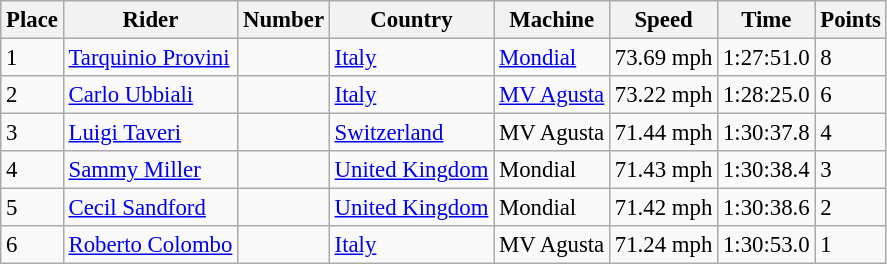<table class="wikitable" style="font-size: 95%;">
<tr>
<th>Place</th>
<th>Rider</th>
<th>Number</th>
<th>Country</th>
<th>Machine</th>
<th>Speed</th>
<th>Time</th>
<th>Points</th>
</tr>
<tr>
<td>1</td>
<td> <a href='#'>Tarquinio Provini</a></td>
<td></td>
<td><a href='#'>Italy</a></td>
<td><a href='#'>Mondial</a></td>
<td>73.69 mph</td>
<td>1:27:51.0</td>
<td>8</td>
</tr>
<tr>
<td>2</td>
<td> <a href='#'>Carlo Ubbiali</a></td>
<td></td>
<td><a href='#'>Italy</a></td>
<td><a href='#'>MV Agusta</a></td>
<td>73.22 mph</td>
<td>1:28:25.0</td>
<td>6</td>
</tr>
<tr>
<td>3</td>
<td> <a href='#'>Luigi Taveri</a></td>
<td></td>
<td><a href='#'>Switzerland</a></td>
<td>MV Agusta</td>
<td>71.44 mph</td>
<td>1:30:37.8</td>
<td>4</td>
</tr>
<tr>
<td>4</td>
<td> <a href='#'>Sammy Miller</a></td>
<td></td>
<td><a href='#'>United Kingdom</a></td>
<td>Mondial</td>
<td>71.43 mph</td>
<td>1:30:38.4</td>
<td>3</td>
</tr>
<tr>
<td>5</td>
<td> <a href='#'>Cecil Sandford</a></td>
<td></td>
<td><a href='#'>United Kingdom</a></td>
<td>Mondial</td>
<td>71.42 mph</td>
<td>1:30:38.6</td>
<td>2</td>
</tr>
<tr>
<td>6</td>
<td> <a href='#'>Roberto Colombo</a></td>
<td></td>
<td><a href='#'>Italy</a></td>
<td>MV Agusta</td>
<td>71.24 mph</td>
<td>1:30:53.0</td>
<td>1</td>
</tr>
</table>
